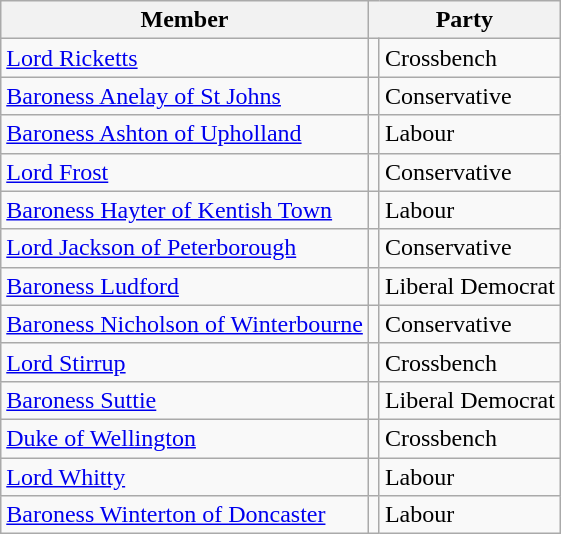<table class = wikitable>
<tr>
<th>Member</th>
<th colspan=2>Party</th>
</tr>
<tr>
<td><a href='#'>Lord Ricketts</a></td>
<td></td>
<td>Crossbench</td>
</tr>
<tr>
<td><a href='#'>Baroness Anelay of St Johns</a></td>
<td></td>
<td>Conservative</td>
</tr>
<tr>
<td><a href='#'>Baroness Ashton of Upholland</a></td>
<td></td>
<td>Labour</td>
</tr>
<tr>
<td><a href='#'>Lord Frost</a></td>
<td></td>
<td>Conservative</td>
</tr>
<tr>
<td><a href='#'>Baroness Hayter of Kentish Town</a></td>
<td></td>
<td>Labour</td>
</tr>
<tr>
<td><a href='#'>Lord Jackson of Peterborough</a></td>
<td></td>
<td>Conservative</td>
</tr>
<tr>
<td><a href='#'>Baroness Ludford</a></td>
<td></td>
<td>Liberal Democrat</td>
</tr>
<tr>
<td><a href='#'>Baroness Nicholson of Winterbourne</a></td>
<td></td>
<td>Conservative</td>
</tr>
<tr>
<td><a href='#'>Lord Stirrup</a></td>
<td></td>
<td>Crossbench</td>
</tr>
<tr>
<td><a href='#'>Baroness Suttie</a></td>
<td></td>
<td>Liberal Democrat</td>
</tr>
<tr>
<td><a href='#'>Duke of Wellington</a></td>
<td></td>
<td>Crossbench</td>
</tr>
<tr>
<td><a href='#'>Lord Whitty</a></td>
<td></td>
<td>Labour</td>
</tr>
<tr>
<td><a href='#'>Baroness Winterton of Doncaster</a></td>
<td></td>
<td>Labour</td>
</tr>
</table>
